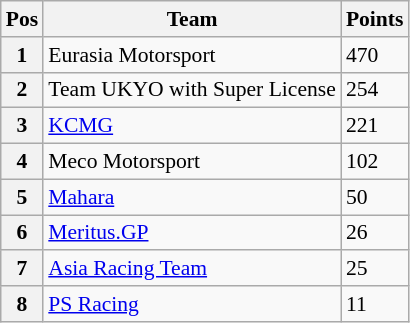<table class="wikitable" style="font-size:90%;">
<tr>
<th>Pos</th>
<th>Team</th>
<th>Points</th>
</tr>
<tr>
<th>1</th>
<td> Eurasia Motorsport</td>
<td>470</td>
</tr>
<tr>
<th>2</th>
<td nowrap> Team UKYO with Super License</td>
<td>254</td>
</tr>
<tr>
<th>3</th>
<td> <a href='#'>KCMG</a></td>
<td>221</td>
</tr>
<tr>
<th>4</th>
<td> Meco Motorsport</td>
<td>102</td>
</tr>
<tr>
<th>5</th>
<td> <a href='#'>Mahara</a></td>
<td>50</td>
</tr>
<tr>
<th>6</th>
<td> <a href='#'>Meritus.GP</a></td>
<td>26</td>
</tr>
<tr>
<th>7</th>
<td> <a href='#'>Asia Racing Team</a></td>
<td>25</td>
</tr>
<tr>
<th>8</th>
<td> <a href='#'>PS Racing</a></td>
<td>11</td>
</tr>
</table>
